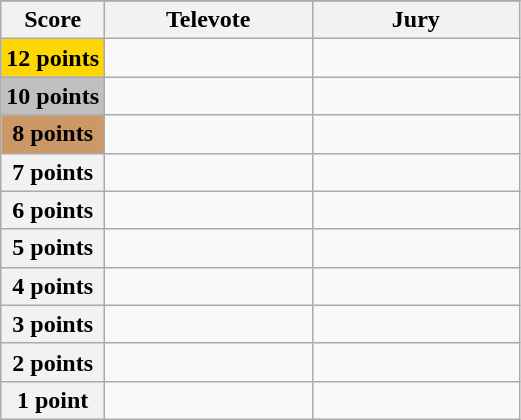<table class="wikitable">
<tr>
</tr>
<tr>
<th scope="col" width="20%">Score</th>
<th scope="col" width="40%">Televote</th>
<th scope="col" width="40%">Jury</th>
</tr>
<tr>
<th scope="row" style="background:gold">12 points</th>
<td></td>
<td></td>
</tr>
<tr>
<th scope="row" style="background:silver">10 points</th>
<td></td>
<td></td>
</tr>
<tr>
<th scope="row" style="background:#CC9966">8 points</th>
<td></td>
<td></td>
</tr>
<tr>
<th scope="row">7 points</th>
<td></td>
<td></td>
</tr>
<tr>
<th scope="row">6 points</th>
<td></td>
<td></td>
</tr>
<tr>
<th scope="row">5 points</th>
<td></td>
<td></td>
</tr>
<tr>
<th scope="row">4 points</th>
<td></td>
<td></td>
</tr>
<tr>
<th scope="row">3 points</th>
<td></td>
<td></td>
</tr>
<tr>
<th scope="row">2 points</th>
<td></td>
<td></td>
</tr>
<tr>
<th scope="row">1 point</th>
<td></td>
<td></td>
</tr>
</table>
